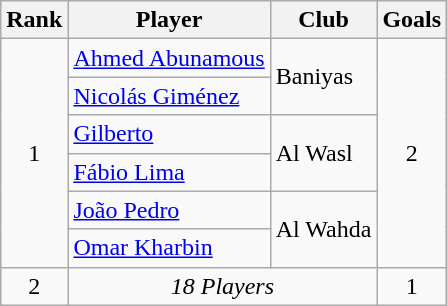<table class=wikitable>
<tr>
<th>Rank</th>
<th>Player</th>
<th>Club</th>
<th>Goals</th>
</tr>
<tr>
<td rowspan=6 align="center">1</td>
<td align=left> <a href='#'>Ahmed Abunamous</a></td>
<td rowspan=2 align=left>Baniyas</td>
<td rowspan=6 align="center">2</td>
</tr>
<tr>
<td align=left> <a href='#'>Nicolás Giménez</a></td>
</tr>
<tr>
<td align=left> <a href='#'>Gilberto</a></td>
<td rowspan=2 align=left>Al Wasl</td>
</tr>
<tr>
<td align=left> <a href='#'>Fábio Lima</a></td>
</tr>
<tr>
<td align=left> <a href='#'>João Pedro</a></td>
<td rowspan=2 align=left>Al Wahda</td>
</tr>
<tr>
<td align=left> <a href='#'>Omar Kharbin</a></td>
</tr>
<tr>
<td rowspan=16 align="center">2</td>
<td colspan=2 align=center><em>18 Players</em></td>
<td rowspan=16 align="center">1</td>
</tr>
</table>
